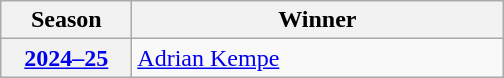<table class="wikitable">
<tr>
<th scope="col" style="width:5em">Season</th>
<th scope="col" style="width:15em">Winner</th>
</tr>
<tr>
<th scope="row"><a href='#'>2024–25</a></th>
<td><a href='#'>Adrian Kempe</a></td>
</tr>
</table>
